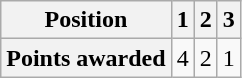<table class="wikitable floatright" style="text-align: center">
<tr>
<th scope="col">Position</th>
<th scope="col">1</th>
<th scope="col">2</th>
<th scope="col">3</th>
</tr>
<tr>
<th scope="row">Points awarded</th>
<td>4</td>
<td>2</td>
<td>1</td>
</tr>
</table>
